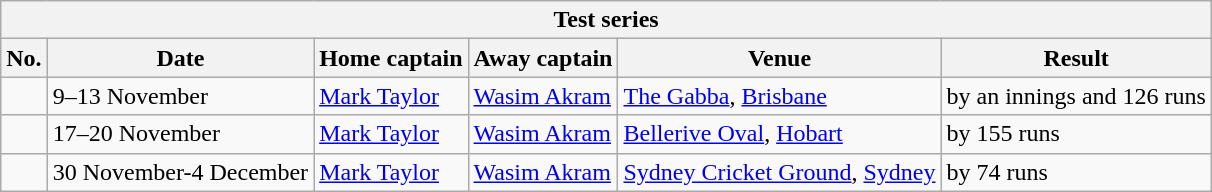<table class="wikitable">
<tr>
<th colspan="9">Test series</th>
</tr>
<tr>
<th>No.</th>
<th>Date</th>
<th>Home captain</th>
<th>Away captain</th>
<th>Venue</th>
<th>Result</th>
</tr>
<tr>
<td></td>
<td>9–13 November</td>
<td><a href='#'>Mark Taylor</a></td>
<td><a href='#'>Wasim Akram</a></td>
<td><a href='#'>The Gabba</a>, <a href='#'>Brisbane</a></td>
<td> by an innings and 126 runs</td>
</tr>
<tr>
<td></td>
<td>17–20 November</td>
<td><a href='#'>Mark Taylor</a></td>
<td><a href='#'>Wasim Akram</a></td>
<td><a href='#'>Bellerive Oval</a>, <a href='#'>Hobart</a></td>
<td> by 155 runs</td>
</tr>
<tr>
<td></td>
<td>30 November-4 December</td>
<td><a href='#'>Mark Taylor</a></td>
<td><a href='#'>Wasim Akram</a></td>
<td><a href='#'>Sydney Cricket Ground</a>, <a href='#'>Sydney</a></td>
<td> by 74 runs</td>
</tr>
</table>
